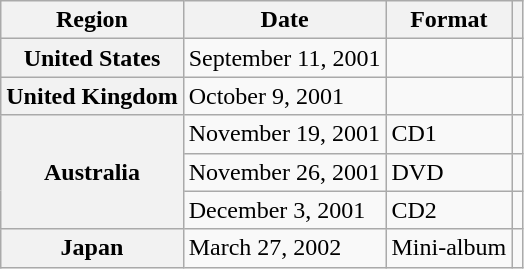<table class="wikitable plainrowheaders">
<tr>
<th scope="col">Region</th>
<th scope="col">Date</th>
<th scope="col">Format</th>
<th scope="col"></th>
</tr>
<tr>
<th scope="row">United States</th>
<td>September 11, 2001</td>
<td></td>
<td></td>
</tr>
<tr>
<th scope="row">United Kingdom</th>
<td>October 9, 2001</td>
<td></td>
<td></td>
</tr>
<tr>
<th scope="row" rowspan="3">Australia</th>
<td>November 19, 2001</td>
<td>CD1</td>
<td></td>
</tr>
<tr>
<td>November 26, 2001</td>
<td>DVD</td>
<td></td>
</tr>
<tr>
<td>December 3, 2001</td>
<td>CD2</td>
<td></td>
</tr>
<tr>
<th scope="row">Japan</th>
<td>March 27, 2002</td>
<td>Mini-album</td>
<td></td>
</tr>
</table>
